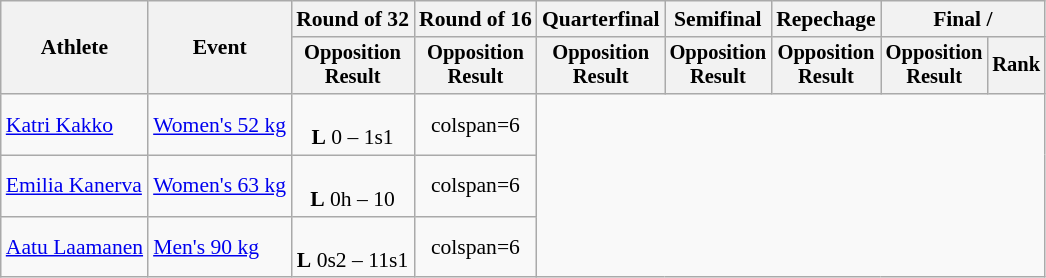<table class=wikitable style=font-size:90%;text-align:center>
<tr>
<th rowspan=2>Athlete</th>
<th rowspan=2>Event</th>
<th>Round of 32</th>
<th>Round of 16</th>
<th>Quarterfinal</th>
<th>Semifinal</th>
<th>Repechage</th>
<th colspan=2>Final / </th>
</tr>
<tr style=font-size:95%>
<th>Opposition<br>Result</th>
<th>Opposition<br>Result</th>
<th>Opposition<br>Result</th>
<th>Opposition<br>Result</th>
<th>Opposition<br>Result</th>
<th>Opposition<br>Result</th>
<th>Rank</th>
</tr>
<tr>
<td align=left><a href='#'>Katri Kakko</a></td>
<td align=left><a href='#'>Women's 52 kg</a></td>
<td><br><strong>L</strong> 0 – 1s1</td>
<td>colspan=6 </td>
</tr>
<tr>
<td align=left><a href='#'>Emilia Kanerva</a></td>
<td align=left><a href='#'>Women's 63 kg</a></td>
<td><br><strong>L</strong> 0h – 10</td>
<td>colspan=6 </td>
</tr>
<tr>
<td align=left><a href='#'>Aatu Laamanen</a></td>
<td align=left><a href='#'>Men's 90 kg</a></td>
<td><br><strong>L</strong> 0s2 – 11s1</td>
<td>colspan=6 </td>
</tr>
</table>
